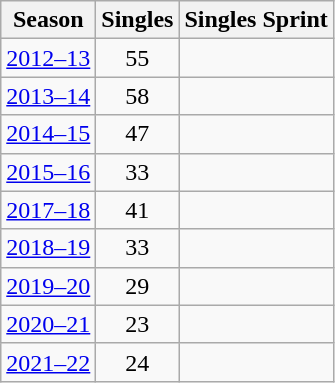<table class="wikitable" style="text-align:center;">
<tr>
<th>Season</th>
<th>Singles</th>
<th>Singles Sprint</th>
</tr>
<tr>
<td><a href='#'>2012–13</a></td>
<td>55</td>
<td></td>
</tr>
<tr>
<td><a href='#'>2013–14</a></td>
<td>58</td>
<td></td>
</tr>
<tr>
<td><a href='#'>2014–15</a></td>
<td>47</td>
<td></td>
</tr>
<tr>
<td><a href='#'>2015–16</a></td>
<td>33</td>
<td></td>
</tr>
<tr>
<td><a href='#'>2017–18</a></td>
<td>41</td>
<td></td>
</tr>
<tr>
<td><a href='#'>2018–19</a></td>
<td>33</td>
<td></td>
</tr>
<tr>
<td><a href='#'>2019–20</a></td>
<td>29</td>
<td></td>
</tr>
<tr>
<td><a href='#'>2020–21</a></td>
<td>23</td>
<td></td>
</tr>
<tr>
<td><a href='#'>2021–22</a></td>
<td>24</td>
<td></td>
</tr>
</table>
